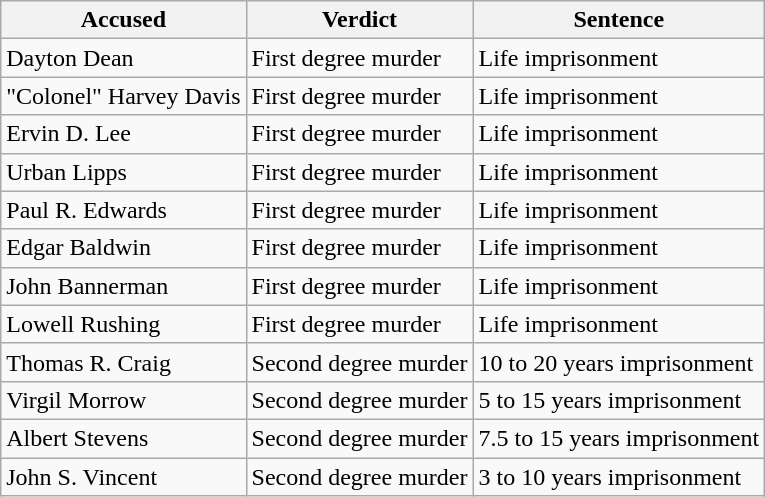<table class="wikitable">
<tr>
<th>Accused</th>
<th>Verdict</th>
<th>Sentence</th>
</tr>
<tr>
<td>Dayton Dean</td>
<td>First degree murder</td>
<td>Life imprisonment</td>
</tr>
<tr>
<td>"Colonel" Harvey Davis</td>
<td>First degree murder</td>
<td>Life imprisonment</td>
</tr>
<tr>
<td>Ervin D. Lee</td>
<td>First degree murder</td>
<td>Life imprisonment</td>
</tr>
<tr>
<td>Urban Lipps</td>
<td>First degree murder</td>
<td>Life imprisonment</td>
</tr>
<tr>
<td>Paul R. Edwards</td>
<td>First degree murder</td>
<td>Life imprisonment</td>
</tr>
<tr>
<td>Edgar Baldwin</td>
<td>First degree murder</td>
<td>Life imprisonment</td>
</tr>
<tr>
<td>John Bannerman</td>
<td>First degree murder</td>
<td>Life imprisonment</td>
</tr>
<tr>
<td>Lowell Rushing</td>
<td>First degree murder</td>
<td>Life imprisonment</td>
</tr>
<tr>
<td>Thomas R. Craig</td>
<td>Second degree murder</td>
<td>10 to 20 years imprisonment</td>
</tr>
<tr>
<td>Virgil Morrow</td>
<td>Second degree murder</td>
<td>5 to 15 years imprisonment</td>
</tr>
<tr>
<td>Albert Stevens</td>
<td>Second degree murder</td>
<td>7.5 to 15 years imprisonment</td>
</tr>
<tr>
<td>John S. Vincent</td>
<td>Second degree murder</td>
<td>3 to 10 years imprisonment</td>
</tr>
</table>
